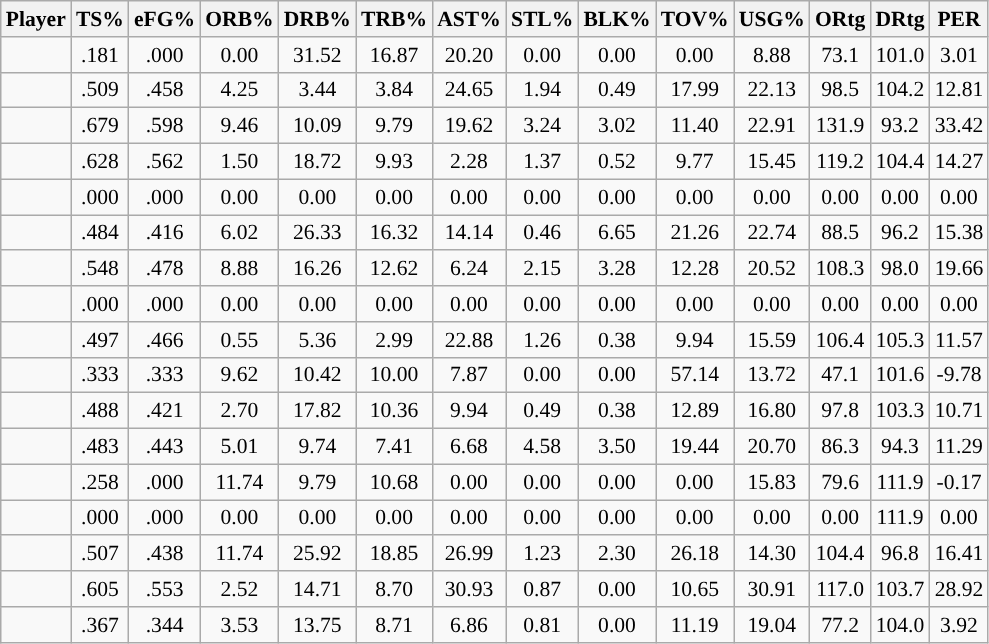<table class="wikitable sortable" style="font-size:90%; text-align:center; white-space:nowrap;">
<tr>
<th>Player</th>
<th>TS%</th>
<th>eFG%</th>
<th>ORB%</th>
<th>DRB%</th>
<th>TRB%</th>
<th>AST%</th>
<th>STL%</th>
<th>BLK%</th>
<th>TOV%</th>
<th>USG%</th>
<th>ORtg</th>
<th>DRtg</th>
<th>PER</th>
</tr>
<tr>
<td></td>
<td>.181</td>
<td>.000</td>
<td>0.00</td>
<td>31.52</td>
<td>16.87</td>
<td>20.20</td>
<td>0.00</td>
<td>0.00</td>
<td>0.00</td>
<td>8.88</td>
<td>73.1</td>
<td>101.0</td>
<td>3.01</td>
</tr>
<tr>
<td></td>
<td>.509</td>
<td>.458</td>
<td>4.25</td>
<td>3.44</td>
<td>3.84</td>
<td>24.65</td>
<td>1.94</td>
<td>0.49</td>
<td>17.99</td>
<td>22.13</td>
<td>98.5</td>
<td>104.2</td>
<td>12.81</td>
</tr>
<tr>
<td></td>
<td>.679</td>
<td>.598</td>
<td>9.46</td>
<td>10.09</td>
<td>9.79</td>
<td>19.62</td>
<td>3.24</td>
<td>3.02</td>
<td>11.40</td>
<td>22.91</td>
<td>131.9</td>
<td>93.2</td>
<td>33.42</td>
</tr>
<tr>
<td></td>
<td>.628</td>
<td>.562</td>
<td>1.50</td>
<td>18.72</td>
<td>9.93</td>
<td>2.28</td>
<td>1.37</td>
<td>0.52</td>
<td>9.77</td>
<td>15.45</td>
<td>119.2</td>
<td>104.4</td>
<td>14.27</td>
</tr>
<tr>
<td></td>
<td>.000</td>
<td>.000</td>
<td>0.00</td>
<td>0.00</td>
<td>0.00</td>
<td>0.00</td>
<td>0.00</td>
<td>0.00</td>
<td>0.00</td>
<td>0.00</td>
<td>0.00</td>
<td>0.00</td>
<td>0.00</td>
</tr>
<tr>
<td></td>
<td>.484</td>
<td>.416</td>
<td>6.02</td>
<td>26.33</td>
<td>16.32</td>
<td>14.14</td>
<td>0.46</td>
<td>6.65</td>
<td>21.26</td>
<td>22.74</td>
<td>88.5</td>
<td>96.2</td>
<td>15.38</td>
</tr>
<tr>
<td></td>
<td>.548</td>
<td>.478</td>
<td>8.88</td>
<td>16.26</td>
<td>12.62</td>
<td>6.24</td>
<td>2.15</td>
<td>3.28</td>
<td>12.28</td>
<td>20.52</td>
<td>108.3</td>
<td>98.0</td>
<td>19.66</td>
</tr>
<tr>
<td></td>
<td>.000</td>
<td>.000</td>
<td>0.00</td>
<td>0.00</td>
<td>0.00</td>
<td>0.00</td>
<td>0.00</td>
<td>0.00</td>
<td>0.00</td>
<td>0.00</td>
<td>0.00</td>
<td>0.00</td>
<td>0.00</td>
</tr>
<tr>
<td></td>
<td>.497</td>
<td>.466</td>
<td>0.55</td>
<td>5.36</td>
<td>2.99</td>
<td>22.88</td>
<td>1.26</td>
<td>0.38</td>
<td>9.94</td>
<td>15.59</td>
<td>106.4</td>
<td>105.3</td>
<td>11.57</td>
</tr>
<tr>
<td></td>
<td>.333</td>
<td>.333</td>
<td>9.62</td>
<td>10.42</td>
<td>10.00</td>
<td>7.87</td>
<td>0.00</td>
<td>0.00</td>
<td>57.14</td>
<td>13.72</td>
<td>47.1</td>
<td>101.6</td>
<td>-9.78</td>
</tr>
<tr>
<td></td>
<td>.488</td>
<td>.421</td>
<td>2.70</td>
<td>17.82</td>
<td>10.36</td>
<td>9.94</td>
<td>0.49</td>
<td>0.38</td>
<td>12.89</td>
<td>16.80</td>
<td>97.8</td>
<td>103.3</td>
<td>10.71</td>
</tr>
<tr>
<td></td>
<td>.483</td>
<td>.443</td>
<td>5.01</td>
<td>9.74</td>
<td>7.41</td>
<td>6.68</td>
<td>4.58</td>
<td>3.50</td>
<td>19.44</td>
<td>20.70</td>
<td>86.3</td>
<td>94.3</td>
<td>11.29</td>
</tr>
<tr>
<td></td>
<td>.258</td>
<td>.000</td>
<td>11.74</td>
<td>9.79</td>
<td>10.68</td>
<td>0.00</td>
<td>0.00</td>
<td>0.00</td>
<td>0.00</td>
<td>15.83</td>
<td>79.6</td>
<td>111.9</td>
<td>-0.17</td>
</tr>
<tr>
<td></td>
<td>.000</td>
<td>.000</td>
<td>0.00</td>
<td>0.00</td>
<td>0.00</td>
<td>0.00</td>
<td>0.00</td>
<td>0.00</td>
<td>0.00</td>
<td>0.00</td>
<td>0.00</td>
<td>111.9</td>
<td>0.00</td>
</tr>
<tr>
<td></td>
<td>.507</td>
<td>.438</td>
<td>11.74</td>
<td>25.92</td>
<td>18.85</td>
<td>26.99</td>
<td>1.23</td>
<td>2.30</td>
<td>26.18</td>
<td>14.30</td>
<td>104.4</td>
<td>96.8</td>
<td>16.41</td>
</tr>
<tr>
<td></td>
<td>.605</td>
<td>.553</td>
<td>2.52</td>
<td>14.71</td>
<td>8.70</td>
<td>30.93</td>
<td>0.87</td>
<td>0.00</td>
<td>10.65</td>
<td>30.91</td>
<td>117.0</td>
<td>103.7</td>
<td>28.92</td>
</tr>
<tr>
<td></td>
<td>.367</td>
<td>.344</td>
<td>3.53</td>
<td>13.75</td>
<td>8.71</td>
<td>6.86</td>
<td>0.81</td>
<td>0.00</td>
<td>11.19</td>
<td>19.04</td>
<td>77.2</td>
<td>104.0</td>
<td>3.92</td>
</tr>
</table>
